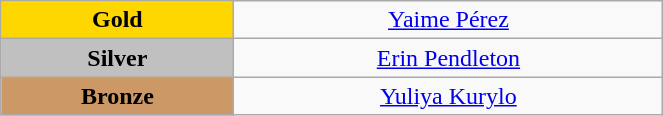<table class="wikitable" style="text-align:center; " width="35%">
<tr>
<td bgcolor="gold"><strong>Gold</strong></td>
<td><a href='#'>Yaime Pérez</a><br>  <small><em></em></small></td>
</tr>
<tr>
<td bgcolor="silver"><strong>Silver</strong></td>
<td><a href='#'>Erin Pendleton</a><br>  <small><em></em></small></td>
</tr>
<tr>
<td bgcolor="CC9966"><strong>Bronze</strong></td>
<td><a href='#'>Yuliya Kurylo</a><br>  <small><em></em></small></td>
</tr>
</table>
